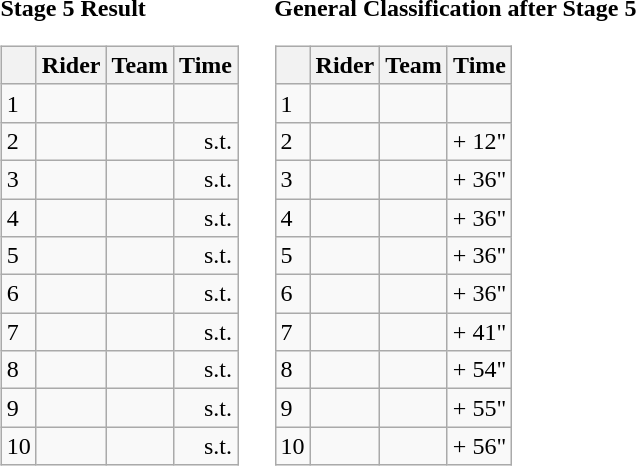<table>
<tr>
<td><strong>Stage 5 Result</strong><br><table class="wikitable">
<tr>
<th></th>
<th>Rider</th>
<th>Team</th>
<th>Time</th>
</tr>
<tr>
<td>1</td>
<td></td>
<td></td>
<td align="right"></td>
</tr>
<tr>
<td>2</td>
<td> </td>
<td></td>
<td align="right">s.t.</td>
</tr>
<tr>
<td>3</td>
<td></td>
<td></td>
<td align="right">s.t.</td>
</tr>
<tr>
<td>4</td>
<td></td>
<td></td>
<td align="right">s.t.</td>
</tr>
<tr>
<td>5</td>
<td></td>
<td></td>
<td align="right">s.t.</td>
</tr>
<tr>
<td>6</td>
<td></td>
<td></td>
<td align="right">s.t.</td>
</tr>
<tr>
<td>7</td>
<td></td>
<td></td>
<td align="right">s.t.</td>
</tr>
<tr>
<td>8</td>
<td></td>
<td></td>
<td align="right">s.t.</td>
</tr>
<tr>
<td>9</td>
<td> </td>
<td></td>
<td align="right">s.t.</td>
</tr>
<tr>
<td>10</td>
<td></td>
<td></td>
<td align="right">s.t.</td>
</tr>
</table>
</td>
<td></td>
<td><strong>General Classification after Stage 5</strong><br><table class="wikitable">
<tr>
<th></th>
<th>Rider</th>
<th>Team</th>
<th>Time</th>
</tr>
<tr>
<td>1</td>
<td> </td>
<td></td>
<td align="right"></td>
</tr>
<tr>
<td>2</td>
<td> </td>
<td></td>
<td align="right">+ 12"</td>
</tr>
<tr>
<td>3</td>
<td></td>
<td></td>
<td align="right">+ 36"</td>
</tr>
<tr>
<td>4</td>
<td></td>
<td></td>
<td align="right">+ 36"</td>
</tr>
<tr>
<td>5</td>
<td></td>
<td></td>
<td align="right">+ 36"</td>
</tr>
<tr>
<td>6</td>
<td></td>
<td></td>
<td align="right">+ 36"</td>
</tr>
<tr>
<td>7</td>
<td></td>
<td></td>
<td align="right">+ 41"</td>
</tr>
<tr>
<td>8</td>
<td></td>
<td></td>
<td align="right">+ 54"</td>
</tr>
<tr>
<td>9</td>
<td></td>
<td></td>
<td align="right">+ 55"</td>
</tr>
<tr>
<td>10</td>
<td></td>
<td></td>
<td align="right">+ 56"</td>
</tr>
</table>
</td>
</tr>
</table>
